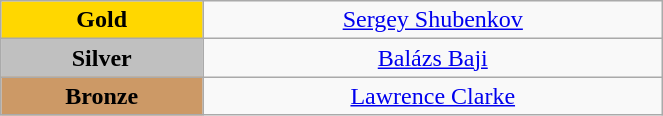<table class="wikitable" style="text-align:center; " width="35%">
<tr>
<td bgcolor="gold"><strong>Gold</strong></td>
<td><a href='#'>Sergey Shubenkov</a><br>  <small><em></em></small></td>
</tr>
<tr>
<td bgcolor="silver"><strong>Silver</strong></td>
<td><a href='#'>Balázs Baji</a><br>  <small><em></em></small></td>
</tr>
<tr>
<td bgcolor="CC9966"><strong>Bronze</strong></td>
<td><a href='#'>Lawrence Clarke</a><br>  <small><em></em></small></td>
</tr>
</table>
